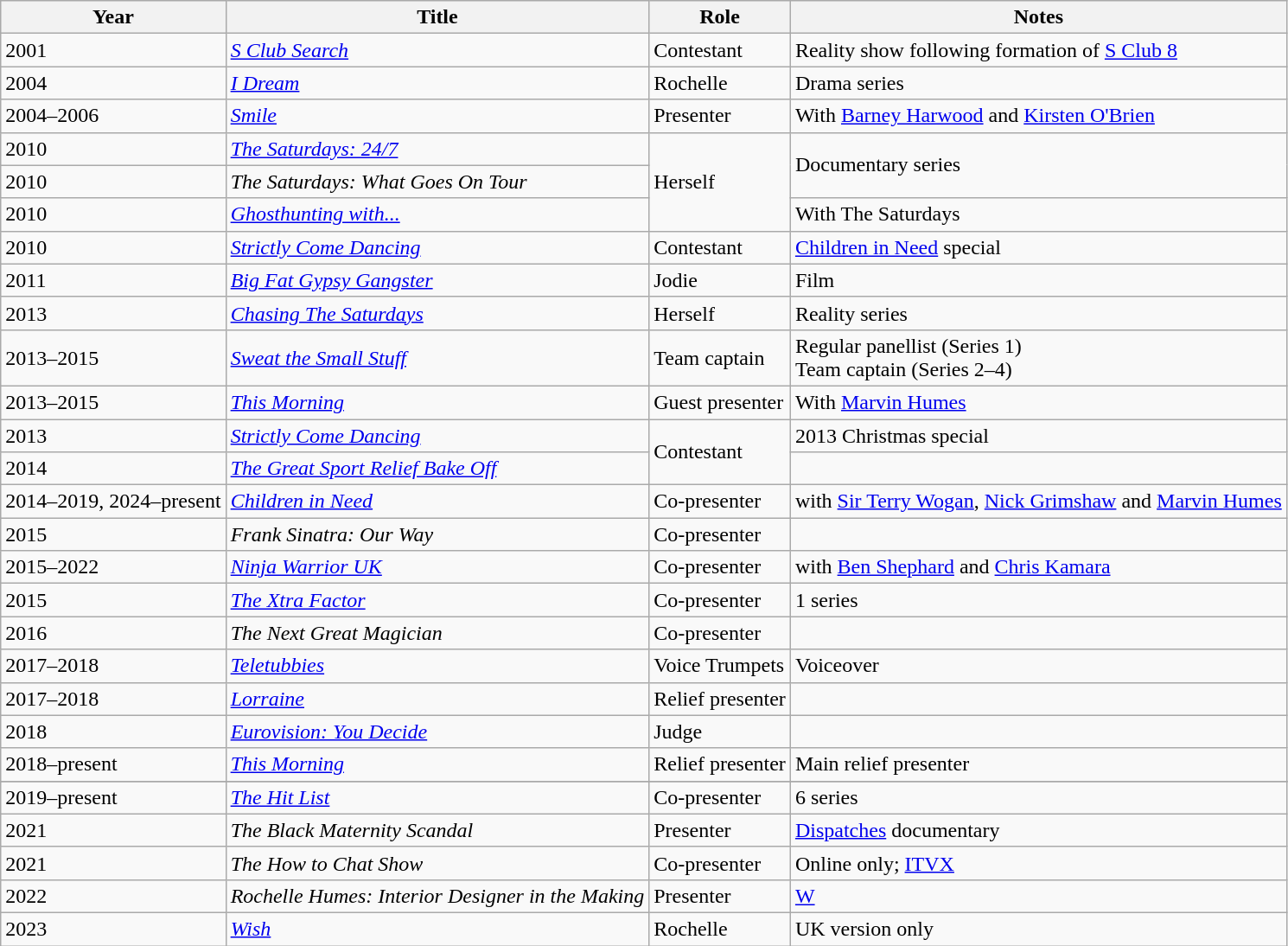<table class="wikitable sortable">
<tr>
<th>Year</th>
<th>Title</th>
<th>Role</th>
<th class="unsortable">Notes</th>
</tr>
<tr>
<td>2001</td>
<td><em><a href='#'>S Club Search</a></em></td>
<td>Contestant</td>
<td>Reality show following formation of <a href='#'>S Club 8</a></td>
</tr>
<tr>
<td>2004</td>
<td><em><a href='#'>I Dream</a></em></td>
<td>Rochelle</td>
<td>Drama series</td>
</tr>
<tr>
<td>2004–2006</td>
<td><em><a href='#'>Smile</a></em></td>
<td>Presenter</td>
<td>With <a href='#'>Barney Harwood</a> and <a href='#'>Kirsten O'Brien</a></td>
</tr>
<tr>
<td>2010</td>
<td><em><a href='#'>The Saturdays: 24/7</a></em></td>
<td rowspan=3>Herself</td>
<td rowspan=2>Documentary series</td>
</tr>
<tr>
<td>2010</td>
<td><em>The Saturdays: What Goes On Tour</em></td>
</tr>
<tr>
<td>2010</td>
<td><em><a href='#'>Ghosthunting with...</a></em></td>
<td>With The Saturdays</td>
</tr>
<tr>
<td>2010</td>
<td><em><a href='#'>Strictly Come Dancing</a></em></td>
<td>Contestant</td>
<td><a href='#'>Children in Need</a> special</td>
</tr>
<tr>
<td>2011</td>
<td><em><a href='#'>Big Fat Gypsy Gangster</a></em></td>
<td>Jodie</td>
<td>Film</td>
</tr>
<tr>
<td>2013</td>
<td><em><a href='#'>Chasing The Saturdays</a></em></td>
<td>Herself</td>
<td>Reality series</td>
</tr>
<tr>
<td>2013–2015</td>
<td><em><a href='#'>Sweat the Small Stuff</a></em></td>
<td>Team captain</td>
<td>Regular panellist (Series 1)<br>Team captain (Series 2–4)</td>
</tr>
<tr>
<td>2013–2015</td>
<td><em><a href='#'>This Morning</a></em></td>
<td>Guest presenter</td>
<td>With <a href='#'>Marvin Humes</a></td>
</tr>
<tr>
<td>2013</td>
<td><em><a href='#'>Strictly Come Dancing</a></em></td>
<td rowspan=2>Contestant</td>
<td>2013 Christmas special</td>
</tr>
<tr>
<td>2014</td>
<td><em><a href='#'>The Great Sport Relief Bake Off</a></em></td>
<td></td>
</tr>
<tr>
<td>2014–2019, 2024–present</td>
<td><em><a href='#'>Children in Need</a></em></td>
<td>Co-presenter</td>
<td>with <a href='#'>Sir Terry Wogan</a>, <a href='#'>Nick Grimshaw</a> and <a href='#'>Marvin Humes</a></td>
</tr>
<tr>
<td>2015</td>
<td><em>Frank Sinatra: Our Way</em></td>
<td>Co-presenter</td>
<td></td>
</tr>
<tr>
<td>2015–2022</td>
<td><em><a href='#'>Ninja Warrior UK</a></em></td>
<td>Co-presenter</td>
<td>with <a href='#'>Ben Shephard</a> and <a href='#'>Chris Kamara</a></td>
</tr>
<tr>
<td>2015</td>
<td><em><a href='#'>The Xtra Factor</a></em></td>
<td>Co-presenter</td>
<td>1 series</td>
</tr>
<tr>
<td>2016</td>
<td><em>The Next Great Magician</em></td>
<td>Co-presenter</td>
<td></td>
</tr>
<tr>
<td>2017–2018</td>
<td><em><a href='#'>Teletubbies</a></em></td>
<td>Voice Trumpets</td>
<td>Voiceover</td>
</tr>
<tr>
<td>2017–2018</td>
<td><em><a href='#'>Lorraine</a></em></td>
<td>Relief presenter</td>
<td></td>
</tr>
<tr>
<td>2018</td>
<td><em><a href='#'>Eurovision: You Decide</a></em></td>
<td>Judge</td>
<td></td>
</tr>
<tr>
<td>2018–present</td>
<td><em><a href='#'>This Morning</a></em></td>
<td>Relief presenter</td>
<td>Main relief presenter</td>
</tr>
<tr>
</tr>
<tr>
<td>2019–present</td>
<td><em><a href='#'>The Hit List</a></em></td>
<td>Co-presenter</td>
<td>6 series</td>
</tr>
<tr>
<td>2021</td>
<td><em>The Black Maternity Scandal</em></td>
<td>Presenter</td>
<td><a href='#'>Dispatches</a> documentary</td>
</tr>
<tr>
<td>2021</td>
<td><em>The How to Chat Show</em></td>
<td>Co-presenter</td>
<td>Online only; <a href='#'>ITVX</a></td>
</tr>
<tr>
<td>2022</td>
<td><em>Rochelle Humes: Interior Designer in the Making</em></td>
<td>Presenter</td>
<td><a href='#'>W</a></td>
</tr>
<tr>
<td>2023</td>
<td><a href='#'><em>Wish</em></a></td>
<td>Rochelle</td>
<td>UK version only</td>
</tr>
</table>
